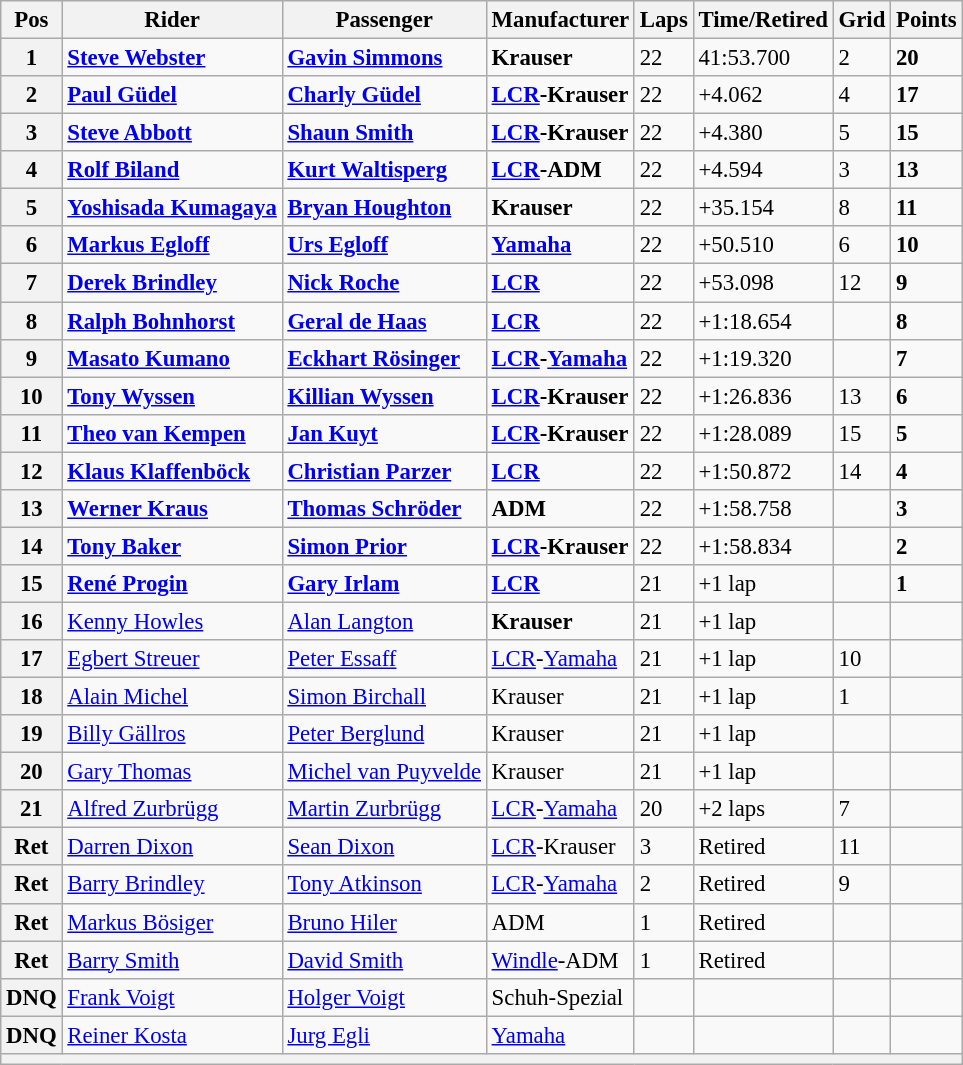<table class="wikitable" style="font-size: 95%;">
<tr>
<th>Pos</th>
<th>Rider</th>
<th>Passenger</th>
<th>Manufacturer</th>
<th>Laps</th>
<th>Time/Retired</th>
<th>Grid</th>
<th>Points</th>
</tr>
<tr>
<th>1</th>
<td> <strong><a href='#'>Steve Webster</a></strong></td>
<td> <strong><a href='#'>Gavin Simmons</a></strong></td>
<td><strong>Krauser</strong></td>
<td>22</td>
<td>41:53.700</td>
<td>2</td>
<td><strong>20</strong></td>
</tr>
<tr>
<th>2</th>
<td> <strong><a href='#'>Paul Güdel</a></strong></td>
<td> <strong><a href='#'>Charly Güdel</a></strong></td>
<td><strong><a href='#'>LCR</a>-Krauser</strong></td>
<td>22</td>
<td>+4.062</td>
<td>4</td>
<td><strong>17</strong></td>
</tr>
<tr>
<th>3</th>
<td> <strong><a href='#'>Steve Abbott</a></strong></td>
<td> <strong><a href='#'>Shaun Smith</a></strong></td>
<td><strong><a href='#'>LCR</a>-Krauser</strong></td>
<td>22</td>
<td>+4.380</td>
<td>5</td>
<td><strong>15</strong></td>
</tr>
<tr>
<th>4</th>
<td> <strong><a href='#'>Rolf Biland</a></strong></td>
<td> <strong><a href='#'>Kurt Waltisperg</a></strong></td>
<td><strong><a href='#'>LCR</a>-ADM</strong></td>
<td>22</td>
<td>+4.594</td>
<td>3</td>
<td><strong>13</strong></td>
</tr>
<tr>
<th>5</th>
<td> <strong><a href='#'>Yoshisada Kumagaya</a></strong></td>
<td> <strong><a href='#'>Bryan Houghton</a></strong></td>
<td><strong>Krauser</strong></td>
<td>22</td>
<td>+35.154</td>
<td>8</td>
<td><strong>11</strong></td>
</tr>
<tr>
<th>6</th>
<td> <strong><a href='#'>Markus Egloff</a></strong></td>
<td> <strong><a href='#'>Urs Egloff</a></strong></td>
<td><strong><a href='#'>Yamaha</a></strong></td>
<td>22</td>
<td>+50.510</td>
<td>6</td>
<td><strong>10</strong></td>
</tr>
<tr>
<th>7</th>
<td> <strong><a href='#'>Derek Brindley</a></strong></td>
<td> <strong><a href='#'>Nick Roche</a></strong></td>
<td><strong><a href='#'>LCR</a></strong></td>
<td>22</td>
<td>+53.098</td>
<td>12</td>
<td><strong>9</strong></td>
</tr>
<tr>
<th>8</th>
<td> <strong><a href='#'>Ralph Bohnhorst</a></strong></td>
<td> <strong><a href='#'>Geral de Haas</a></strong></td>
<td><strong><a href='#'>LCR</a></strong></td>
<td>22</td>
<td>+1:18.654</td>
<td></td>
<td><strong>8</strong></td>
</tr>
<tr>
<th>9</th>
<td> <strong><a href='#'>Masato Kumano</a></strong></td>
<td> <strong><a href='#'>Eckhart Rösinger</a></strong></td>
<td><strong><a href='#'>LCR</a>-<a href='#'>Yamaha</a></strong></td>
<td>22</td>
<td>+1:19.320</td>
<td></td>
<td><strong>7</strong></td>
</tr>
<tr>
<th>10</th>
<td> <strong><a href='#'>Tony Wyssen</a></strong></td>
<td> <strong><a href='#'>Killian Wyssen</a></strong></td>
<td><strong><a href='#'>LCR</a>-Krauser</strong></td>
<td>22</td>
<td>+1:26.836</td>
<td>13</td>
<td><strong>6</strong></td>
</tr>
<tr>
<th>11</th>
<td> <strong><a href='#'>Theo van Kempen</a></strong></td>
<td> <strong><a href='#'>Jan Kuyt</a></strong></td>
<td><strong><a href='#'>LCR</a>-Krauser</strong></td>
<td>22</td>
<td>+1:28.089</td>
<td>15</td>
<td><strong>5</strong></td>
</tr>
<tr>
<th>12</th>
<td> <strong><a href='#'>Klaus Klaffenböck</a></strong></td>
<td> <strong><a href='#'>Christian Parzer</a></strong></td>
<td><strong><a href='#'>LCR</a></strong></td>
<td>22</td>
<td>+1:50.872</td>
<td>14</td>
<td><strong>4</strong></td>
</tr>
<tr>
<th>13</th>
<td> <strong><a href='#'>Werner Kraus</a></strong></td>
<td> <strong><a href='#'>Thomas Schröder</a></strong></td>
<td><strong>ADM</strong></td>
<td>22</td>
<td>+1:58.758</td>
<td></td>
<td><strong>3</strong></td>
</tr>
<tr>
<th>14</th>
<td> <strong><a href='#'>Tony Baker</a></strong></td>
<td> <strong><a href='#'>Simon Prior</a></strong></td>
<td><strong><a href='#'>LCR</a>-Krauser</strong></td>
<td>22</td>
<td>+1:58.834</td>
<td></td>
<td><strong>2</strong></td>
</tr>
<tr>
<th>15</th>
<td> <strong><a href='#'>René Progin</a></strong></td>
<td> <strong><a href='#'>Gary Irlam</a></strong></td>
<td><strong><a href='#'>LCR</a></strong></td>
<td>21</td>
<td>+1 lap</td>
<td></td>
<td><strong>1</strong></td>
</tr>
<tr>
<th>16</th>
<td> <a href='#'>Kenny Howles</a></td>
<td> <a href='#'>Alan Langton</a></td>
<td><strong>Krauser</strong></td>
<td>21</td>
<td>+1 lap</td>
<td></td>
<td></td>
</tr>
<tr>
<th>17</th>
<td> <a href='#'>Egbert Streuer</a></td>
<td> <a href='#'>Peter Essaff</a></td>
<td><a href='#'>LCR</a>-<a href='#'>Yamaha</a></td>
<td>21</td>
<td>+1 lap</td>
<td>10</td>
<td></td>
</tr>
<tr>
<th>18</th>
<td> <a href='#'>Alain Michel</a></td>
<td> <a href='#'>Simon Birchall</a></td>
<td>Krauser</td>
<td>21</td>
<td>+1 lap</td>
<td>1</td>
<td></td>
</tr>
<tr>
<th>19</th>
<td> <a href='#'>Billy Gällros</a></td>
<td> <a href='#'>Peter Berglund</a></td>
<td>Krauser</td>
<td>21</td>
<td>+1 lap</td>
<td></td>
<td></td>
</tr>
<tr>
<th>20</th>
<td> <a href='#'>Gary Thomas</a></td>
<td> <a href='#'>Michel van Puyvelde</a></td>
<td>Krauser</td>
<td>21</td>
<td>+1 lap</td>
<td></td>
<td></td>
</tr>
<tr>
<th>21</th>
<td> <a href='#'>Alfred Zurbrügg</a></td>
<td> <a href='#'>Martin Zurbrügg</a></td>
<td><a href='#'>LCR</a>-<a href='#'>Yamaha</a></td>
<td>20</td>
<td>+2 laps</td>
<td>7</td>
<td></td>
</tr>
<tr>
<th>Ret</th>
<td> <a href='#'>Darren Dixon</a></td>
<td> <a href='#'>Sean Dixon</a></td>
<td><a href='#'>LCR</a>-Krauser</td>
<td>3</td>
<td>Retired</td>
<td>11</td>
<td></td>
</tr>
<tr>
<th>Ret</th>
<td> <a href='#'>Barry Brindley</a></td>
<td> <a href='#'>Tony Atkinson</a></td>
<td><a href='#'>LCR</a>-<a href='#'>Yamaha</a></td>
<td>2</td>
<td>Retired</td>
<td>9</td>
<td></td>
</tr>
<tr>
<th>Ret</th>
<td> <a href='#'>Markus Bösiger</a></td>
<td> <a href='#'>Bruno Hiler</a></td>
<td>ADM</td>
<td>1</td>
<td>Retired</td>
<td></td>
<td></td>
</tr>
<tr>
<th>Ret</th>
<td> <a href='#'>Barry Smith</a></td>
<td> <a href='#'>David Smith</a></td>
<td><a href='#'>Windle</a>-ADM</td>
<td>1</td>
<td>Retired</td>
<td></td>
<td></td>
</tr>
<tr>
<th>DNQ</th>
<td> <a href='#'>Frank Voigt</a></td>
<td> <a href='#'>Holger Voigt</a></td>
<td>Schuh-Spezial</td>
<td></td>
<td></td>
<td></td>
<td></td>
</tr>
<tr>
<th>DNQ</th>
<td> <a href='#'>Reiner Kosta</a></td>
<td> <a href='#'>Jurg Egli</a></td>
<td><a href='#'>Yamaha</a></td>
<td></td>
<td></td>
<td></td>
<td></td>
</tr>
<tr>
<th colspan=8></th>
</tr>
</table>
